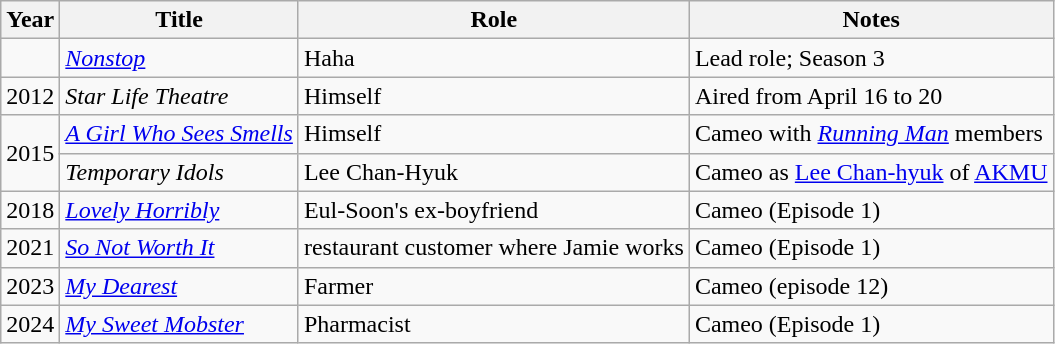<table class="wikitable">
<tr style="text-align:center;">
<th>Year</th>
<th>Title</th>
<th>Role</th>
<th>Notes</th>
</tr>
<tr>
<td></td>
<td><a href='#'><em>Nonstop</em></a></td>
<td>Haha</td>
<td>Lead role; Season 3</td>
</tr>
<tr>
<td>2012</td>
<td><em>Star Life Theatre</em></td>
<td>Himself</td>
<td>Aired from April 16 to 20</td>
</tr>
<tr>
<td rowspan="2">2015</td>
<td><em><a href='#'>A Girl Who Sees Smells</a></em></td>
<td>Himself</td>
<td>Cameo with <em><a href='#'>Running Man</a></em> members</td>
</tr>
<tr>
<td><em>Temporary Idols</em></td>
<td>Lee Chan-Hyuk</td>
<td>Cameo as <a href='#'>Lee Chan-hyuk</a> of <a href='#'>AKMU</a></td>
</tr>
<tr>
<td>2018</td>
<td><em><a href='#'>Lovely Horribly</a></em></td>
<td>Eul-Soon's ex-boyfriend</td>
<td>Cameo (Episode 1)</td>
</tr>
<tr>
<td>2021</td>
<td><em><a href='#'>So Not Worth It</a></em></td>
<td>restaurant customer where Jamie works</td>
<td>Cameo (Episode 1)</td>
</tr>
<tr>
<td>2023</td>
<td><em><a href='#'>My Dearest</a></em></td>
<td>Farmer</td>
<td>Cameo (episode 12)</td>
</tr>
<tr>
<td>2024</td>
<td><em><a href='#'>My Sweet Mobster</a></em></td>
<td>Pharmacist</td>
<td>Cameo (Episode 1)</td>
</tr>
</table>
